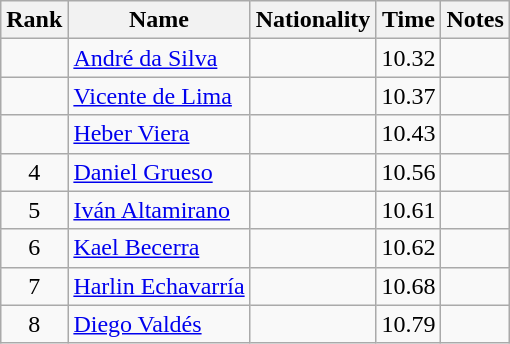<table class="wikitable sortable" style="text-align:center">
<tr>
<th>Rank</th>
<th>Name</th>
<th>Nationality</th>
<th>Time</th>
<th>Notes</th>
</tr>
<tr>
<td></td>
<td align=left><a href='#'>André da Silva</a></td>
<td align=left></td>
<td>10.32</td>
<td></td>
</tr>
<tr>
<td></td>
<td align=left><a href='#'>Vicente de Lima</a></td>
<td align=left></td>
<td>10.37</td>
<td></td>
</tr>
<tr>
<td></td>
<td align=left><a href='#'>Heber Viera</a></td>
<td align=left></td>
<td>10.43</td>
<td></td>
</tr>
<tr>
<td>4</td>
<td align=left><a href='#'>Daniel Grueso</a></td>
<td align=left></td>
<td>10.56</td>
<td></td>
</tr>
<tr>
<td>5</td>
<td align=left><a href='#'>Iván Altamirano</a></td>
<td align=left></td>
<td>10.61</td>
<td></td>
</tr>
<tr>
<td>6</td>
<td align=left><a href='#'>Kael Becerra</a></td>
<td align=left></td>
<td>10.62</td>
<td></td>
</tr>
<tr>
<td>7</td>
<td align=left><a href='#'>Harlin Echavarría</a></td>
<td align=left></td>
<td>10.68</td>
<td></td>
</tr>
<tr>
<td>8</td>
<td align=left><a href='#'>Diego Valdés</a></td>
<td align=left></td>
<td>10.79</td>
<td></td>
</tr>
</table>
